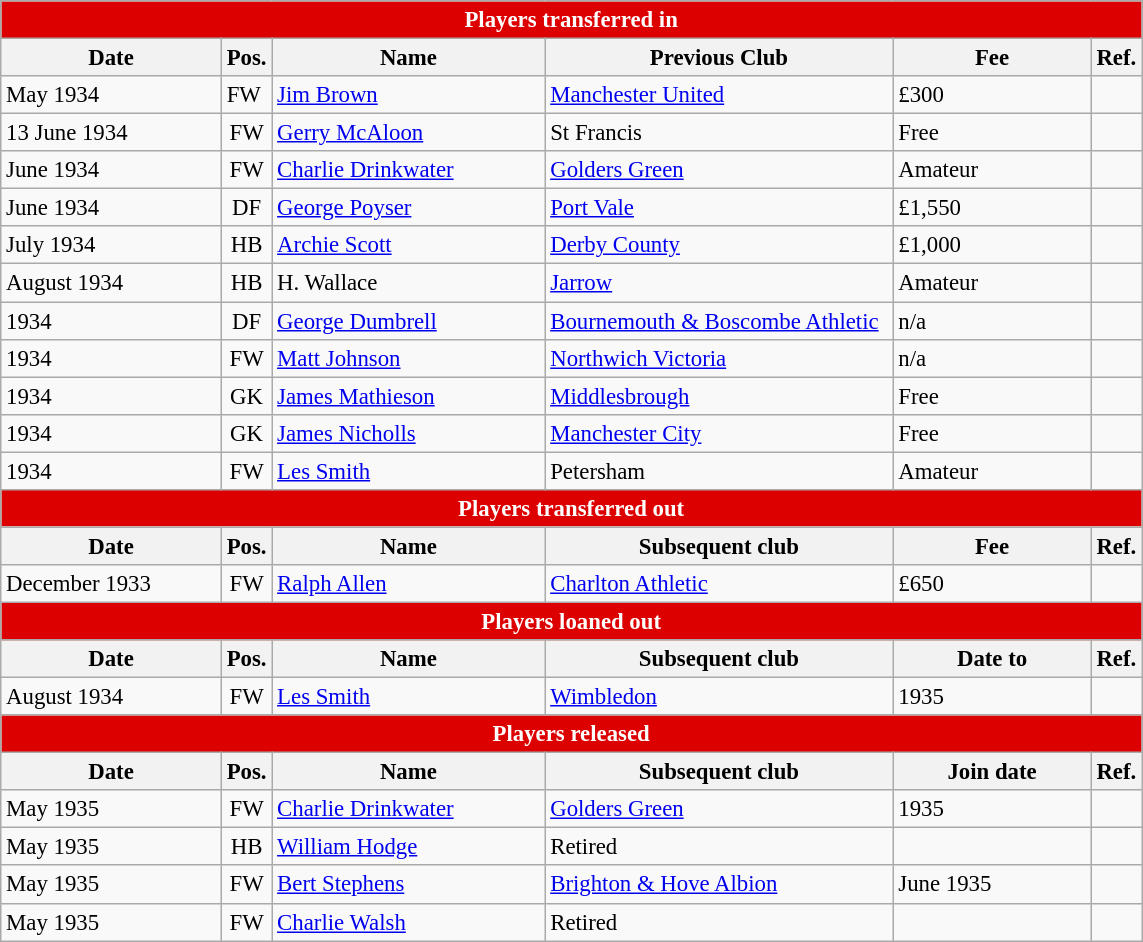<table style="font-size:95%;" class="wikitable">
<tr>
<th style="background:#d00; color:white; text-align:center;" colspan="6">Players transferred in</th>
</tr>
<tr>
<th style="width:140px;">Date</th>
<th style="width:25px;">Pos.</th>
<th style="width:175px;">Name</th>
<th style="width:225px;">Previous Club</th>
<th style="width:125px;">Fee</th>
<th style="width:25px;">Ref.</th>
</tr>
<tr>
<td>May 1934</td>
<td>FW</td>
<td> <a href='#'>Jim Brown</a></td>
<td> <a href='#'>Manchester United</a></td>
<td>£300</td>
<td></td>
</tr>
<tr>
<td>13 June 1934</td>
<td style="text-align:center;">FW</td>
<td> <a href='#'>Gerry McAloon</a></td>
<td> St Francis</td>
<td>Free</td>
<td></td>
</tr>
<tr>
<td>June 1934</td>
<td style="text-align:center;">FW</td>
<td> <a href='#'>Charlie Drinkwater</a></td>
<td> <a href='#'>Golders Green</a></td>
<td>Amateur</td>
<td></td>
</tr>
<tr>
<td>June 1934</td>
<td style="text-align:center;">DF</td>
<td> <a href='#'>George Poyser</a></td>
<td> <a href='#'>Port Vale</a></td>
<td>£1,550</td>
<td></td>
</tr>
<tr>
<td>July 1934</td>
<td style="text-align:center;">HB</td>
<td> <a href='#'>Archie Scott</a></td>
<td> <a href='#'>Derby County</a></td>
<td>£1,000</td>
<td></td>
</tr>
<tr>
<td>August 1934</td>
<td style="text-align:center;">HB</td>
<td>H. Wallace</td>
<td> <a href='#'>Jarrow</a></td>
<td>Amateur</td>
<td></td>
</tr>
<tr>
<td>1934</td>
<td style="text-align:center;">DF</td>
<td> <a href='#'>George Dumbrell</a></td>
<td> <a href='#'>Bournemouth & Boscombe Athletic</a></td>
<td>n/a</td>
<td></td>
</tr>
<tr>
<td>1934</td>
<td style="text-align:center;">FW</td>
<td> <a href='#'>Matt Johnson</a></td>
<td> <a href='#'>Northwich Victoria</a></td>
<td>n/a</td>
<td></td>
</tr>
<tr>
<td>1934</td>
<td style="text-align:center;">GK</td>
<td> <a href='#'>James Mathieson</a></td>
<td> <a href='#'>Middlesbrough</a></td>
<td>Free</td>
<td></td>
</tr>
<tr>
<td>1934</td>
<td style="text-align:center;">GK</td>
<td> <a href='#'>James Nicholls</a></td>
<td> <a href='#'>Manchester City</a></td>
<td>Free</td>
<td></td>
</tr>
<tr>
<td>1934</td>
<td style="text-align:center;">FW</td>
<td> <a href='#'>Les Smith</a></td>
<td> Petersham</td>
<td>Amateur</td>
<td></td>
</tr>
<tr>
<th style="background:#d00; color:white; text-align:center;" colspan="6">Players transferred out</th>
</tr>
<tr>
<th>Date</th>
<th>Pos.</th>
<th>Name</th>
<th>Subsequent club</th>
<th>Fee</th>
<th>Ref.</th>
</tr>
<tr>
<td>December 1933</td>
<td style="text-align:center;">FW</td>
<td> <a href='#'>Ralph Allen</a></td>
<td> <a href='#'>Charlton Athletic</a></td>
<td>£650</td>
<td></td>
</tr>
<tr>
<th style="background:#d00; color:white; text-align:center;" colspan="6">Players loaned out</th>
</tr>
<tr>
<th>Date</th>
<th>Pos.</th>
<th>Name</th>
<th>Subsequent club</th>
<th>Date to</th>
<th>Ref.</th>
</tr>
<tr>
<td>August 1934</td>
<td style="text-align:center;">FW</td>
<td> <a href='#'>Les Smith</a></td>
<td> <a href='#'>Wimbledon</a></td>
<td>1935</td>
<td></td>
</tr>
<tr>
<th style="background:#d00; color:white; text-align:center;" colspan="6">Players released</th>
</tr>
<tr>
<th>Date</th>
<th>Pos.</th>
<th>Name</th>
<th>Subsequent club</th>
<th>Join date</th>
<th>Ref.</th>
</tr>
<tr>
<td>May 1935</td>
<td style="text-align:center;">FW</td>
<td> <a href='#'>Charlie Drinkwater</a></td>
<td> <a href='#'>Golders Green</a></td>
<td>1935</td>
<td></td>
</tr>
<tr>
<td>May 1935</td>
<td style="text-align:center;">HB</td>
<td> <a href='#'>William Hodge</a></td>
<td>Retired</td>
<td></td>
<td></td>
</tr>
<tr>
<td>May 1935</td>
<td style="text-align:center;">FW</td>
<td> <a href='#'>Bert Stephens</a></td>
<td> <a href='#'>Brighton & Hove Albion</a></td>
<td>June 1935</td>
<td></td>
</tr>
<tr>
<td>May 1935</td>
<td style="text-align:center;">FW</td>
<td> <a href='#'>Charlie Walsh</a></td>
<td>Retired</td>
<td></td>
<td></td>
</tr>
</table>
